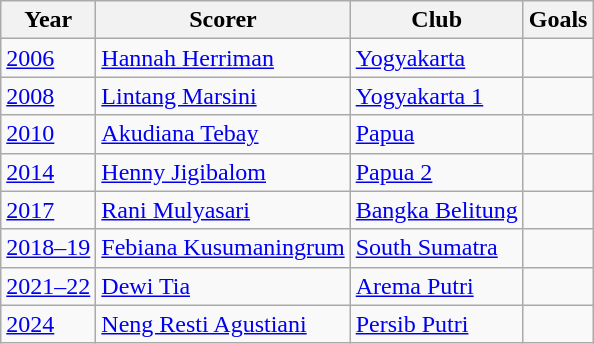<table class="wikitable">
<tr>
<th>Year</th>
<th>Scorer</th>
<th>Club</th>
<th>Goals</th>
</tr>
<tr>
<td><a href='#'>2006</a></td>
<td> <a href='#'>Hannah Herriman</a></td>
<td><a href='#'>Yogyakarta</a></td>
<td></td>
</tr>
<tr>
<td><a href='#'>2008</a></td>
<td> <a href='#'>Lintang Marsini</a></td>
<td><a href='#'>Yogyakarta 1</a></td>
<td></td>
</tr>
<tr>
<td><a href='#'>2010</a></td>
<td> <a href='#'>Akudiana Tebay</a></td>
<td><a href='#'>Papua</a></td>
<td></td>
</tr>
<tr>
<td><a href='#'>2014</a></td>
<td> <a href='#'>Henny Jigibalom</a></td>
<td><a href='#'>Papua 2</a></td>
<td></td>
</tr>
<tr>
<td><a href='#'>2017</a></td>
<td> <a href='#'>Rani Mulyasari</a></td>
<td><a href='#'>Bangka Belitung</a></td>
<td></td>
</tr>
<tr>
<td><a href='#'>2018–19</a></td>
<td> <a href='#'>Febiana Kusumaningrum</a></td>
<td><a href='#'>South Sumatra</a></td>
<td></td>
</tr>
<tr>
<td><a href='#'>2021–22</a></td>
<td> <a href='#'>Dewi Tia</a></td>
<td><a href='#'>Arema Putri</a></td>
<td></td>
</tr>
<tr>
<td><a href='#'>2024</a></td>
<td> <a href='#'>Neng Resti Agustiani</a></td>
<td><a href='#'>Persib Putri</a></td>
<td></td>
</tr>
</table>
